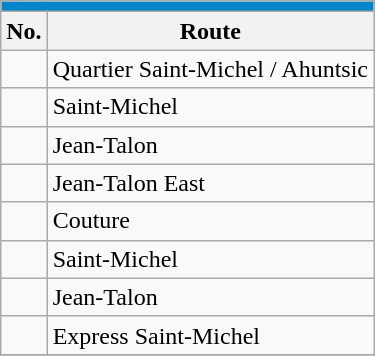<table align=center class="wikitable">
<tr>
<th style="background: #0085CA; font-size:100%; color:#FFFFFF;"colspan="4"><a href='#'></a></th>
</tr>
<tr>
<th>No.</th>
<th>Route</th>
</tr>
<tr>
<td></td>
<td>Quartier Saint-Michel / Ahuntsic</td>
</tr>
<tr>
<td {{Avoid wrap> </td>
<td>Saint-Michel</td>
</tr>
<tr>
<td></td>
<td>Jean-Talon</td>
</tr>
<tr>
<td {{Avoid wrap> </td>
<td>Jean-Talon East</td>
</tr>
<tr>
<td></td>
<td>Couture</td>
</tr>
<tr>
<td {{Avoid wrap> </td>
<td>Saint-Michel</td>
</tr>
<tr>
<td {{Avoid wrap> </td>
<td>Jean-Talon</td>
</tr>
<tr>
<td></td>
<td>Express Saint-Michel</td>
</tr>
<tr>
</tr>
</table>
